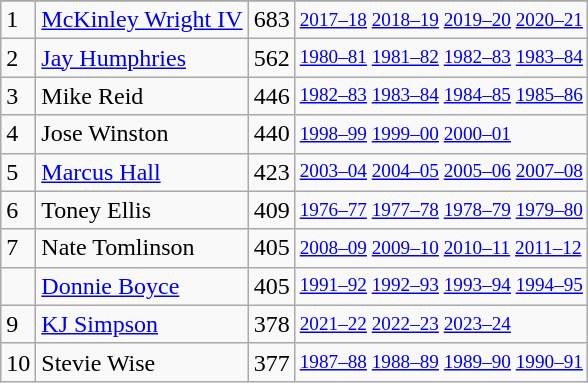<table class="wikitable">
<tr>
</tr>
<tr>
<td>1</td>
<td><a href='#'>McKinley Wright IV</a></td>
<td>683</td>
<td style="font-size:80%;"><a href='#'>2017–18</a> <a href='#'>2018–19</a> <a href='#'>2019–20</a> <a href='#'>2020–21</a></td>
</tr>
<tr>
<td>2</td>
<td><a href='#'>Jay Humphries</a></td>
<td>562</td>
<td style="font-size:80%;"><a href='#'>1980–81</a> <a href='#'>1981–82</a> <a href='#'>1982–83</a> <a href='#'>1983–84</a></td>
</tr>
<tr>
<td>3</td>
<td>Mike Reid</td>
<td>446</td>
<td style="font-size:80%;"><a href='#'>1982–83</a> <a href='#'>1983–84</a> <a href='#'>1984–85</a> <a href='#'>1985–86</a></td>
</tr>
<tr>
<td>4</td>
<td>Jose Winston</td>
<td>440</td>
<td style="font-size:80%;"><a href='#'>1998–99</a> <a href='#'>1999–00</a> <a href='#'>2000–01</a></td>
</tr>
<tr>
<td>5</td>
<td><a href='#'>Marcus Hall</a></td>
<td>423</td>
<td style="font-size:80%;"><a href='#'>2003–04</a> <a href='#'>2004–05</a> <a href='#'>2005–06</a> <a href='#'>2007–08</a></td>
</tr>
<tr>
<td>6</td>
<td>Toney Ellis</td>
<td>409</td>
<td style="font-size:80%;"><a href='#'>1976–77</a> <a href='#'>1977–78</a> <a href='#'>1978–79</a> <a href='#'>1979–80</a></td>
</tr>
<tr>
<td>7</td>
<td>Nate Tomlinson</td>
<td>405</td>
<td style="font-size:80%;"><a href='#'>2008–09</a> <a href='#'>2009–10</a> <a href='#'>2010–11</a> <a href='#'>2011–12</a></td>
</tr>
<tr>
<td></td>
<td><a href='#'>Donnie Boyce</a></td>
<td>405</td>
<td style="font-size:80%;"><a href='#'>1991–92</a> <a href='#'>1992–93</a> <a href='#'>1993–94</a> <a href='#'>1994–95</a></td>
</tr>
<tr>
<td>9</td>
<td><a href='#'>KJ Simpson</a></td>
<td>378</td>
<td style="font-size:80%;"><a href='#'>2021–22</a> <a href='#'>2022–23</a> <a href='#'>2023–24</a></td>
</tr>
<tr>
<td>10</td>
<td>Stevie Wise</td>
<td>377</td>
<td style="font-size:80%;"><a href='#'>1987–88</a> <a href='#'>1988–89</a> <a href='#'>1989–90</a> <a href='#'>1990–91</a></td>
</tr>
</table>
